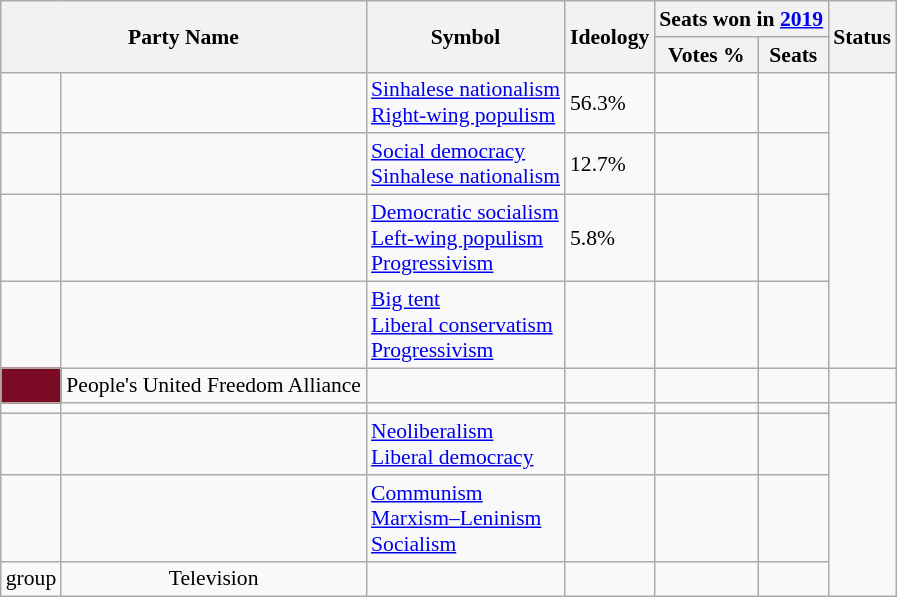<table class="wikitable sortable" style="font-size:90%">
<tr>
<th rowspan="2" colspan="2">Party Name</th>
<th rowspan="2">Symbol</th>
<th rowspan="2">Ideology</th>
<th colspan="2">Seats won in <a href='#'>2019</a></th>
<th rowspan="2">Status</th>
</tr>
<tr>
<th>Votes %</th>
<th>Seats</th>
</tr>
<tr>
<td></td>
<td></td>
<td><a href='#'>Sinhalese nationalism</a><br><a href='#'>Right-wing populism</a></td>
<td>56.3%</td>
<td></td>
<td></td>
</tr>
<tr>
<td></td>
<td></td>
<td><a href='#'>Social democracy</a><br><a href='#'>Sinhalese nationalism</a></td>
<td>12.7%</td>
<td></td>
<td></td>
</tr>
<tr>
<td></td>
<td></td>
<td><a href='#'>Democratic socialism</a><br><a href='#'>Left-wing populism</a><br><a href='#'>Progressivism</a></td>
<td>5.8%</td>
<td></td>
<td></td>
</tr>
<tr>
<td></td>
<td></td>
<td><a href='#'>Big tent</a><br><a href='#'>Liberal conservatism</a><br><a href='#'>Progressivism</a></td>
<td></td>
<td></td>
<td></td>
</tr>
<tr>
<td style="background:#7b0a24"></td>
<td>People's United Freedom Alliance</td>
<td></td>
<td></td>
<td></td>
<td></td>
<td></td>
</tr>
<tr>
<td></td>
<td></td>
<td></td>
<td></td>
<td></td>
<td></td>
</tr>
<tr>
<td></td>
<td></td>
<td><a href='#'>Neoliberalism</a><br><a href='#'>Liberal democracy</a></td>
<td></td>
<td></td>
<td></td>
</tr>
<tr>
<td></td>
<td></td>
<td><a href='#'>Communism</a><br><a href='#'>Marxism–Leninism</a><br><a href='#'>Socialism</a></td>
<td></td>
<td></td>
<td></td>
</tr>
<tr>
<td> group</td>
<td align=center>Television</td>
<td></td>
<td></td>
<td></td>
<td></td>
</tr>
</table>
